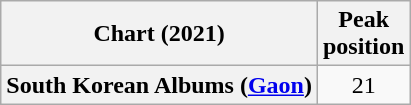<table class="wikitable plainrowheaders" style="text-align:center">
<tr>
<th scope="col">Chart (2021)</th>
<th scope="col">Peak<br>position</th>
</tr>
<tr>
<th scope="row">South Korean Albums (<a href='#'>Gaon</a>)</th>
<td>21</td>
</tr>
</table>
